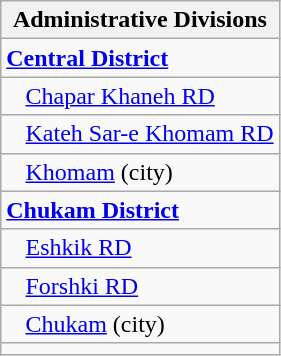<table class="wikitable">
<tr>
<th>Administrative Divisions</th>
</tr>
<tr>
<td><strong><a href='#'>Central District</a></strong></td>
</tr>
<tr>
<td style="padding-left: 1em;"><a href='#'>Chapar Khaneh RD</a></td>
</tr>
<tr>
<td style="padding-left: 1em;"><a href='#'>Kateh Sar-e Khomam RD</a></td>
</tr>
<tr>
<td style="padding-left: 1em;"><a href='#'>Khomam</a> (city)</td>
</tr>
<tr>
<td><strong><a href='#'>Chukam District</a></strong></td>
</tr>
<tr>
<td style="padding-left: 1em;"><a href='#'>Eshkik RD</a></td>
</tr>
<tr>
<td style="padding-left: 1em;"><a href='#'>Forshki RD</a></td>
</tr>
<tr>
<td style="padding-left: 1em;"><a href='#'>Chukam</a> (city)</td>
</tr>
<tr>
<td colspan=1></td>
</tr>
</table>
